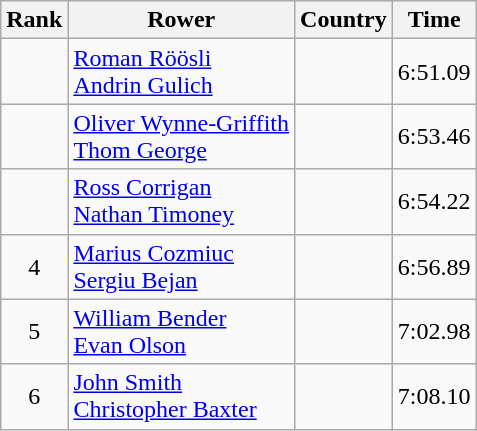<table class="wikitable" style="text-align:center">
<tr>
<th>Rank</th>
<th>Rower</th>
<th>Country</th>
<th>Time</th>
</tr>
<tr>
<td></td>
<td align="left"><a href='#'>Roman Röösli</a><br><a href='#'>Andrin Gulich</a></td>
<td align="left"></td>
<td>6:51.09</td>
</tr>
<tr>
<td></td>
<td align="left"><a href='#'>Oliver Wynne-Griffith</a><br><a href='#'>Thom George</a></td>
<td align="left"></td>
<td>6:53.46</td>
</tr>
<tr>
<td></td>
<td align="left"><a href='#'>Ross Corrigan</a><br><a href='#'>Nathan Timoney</a></td>
<td align="left"></td>
<td>6:54.22</td>
</tr>
<tr>
<td>4</td>
<td align="left"><a href='#'>Marius Cozmiuc</a><br><a href='#'>Sergiu Bejan</a></td>
<td align="left"></td>
<td>6:56.89</td>
</tr>
<tr>
<td>5</td>
<td align="left"><a href='#'>William Bender</a><br><a href='#'>Evan Olson</a></td>
<td align="left"></td>
<td>7:02.98</td>
</tr>
<tr>
<td>6</td>
<td align="left"><a href='#'>John Smith</a><br><a href='#'>Christopher Baxter</a></td>
<td align="left"></td>
<td>7:08.10</td>
</tr>
</table>
